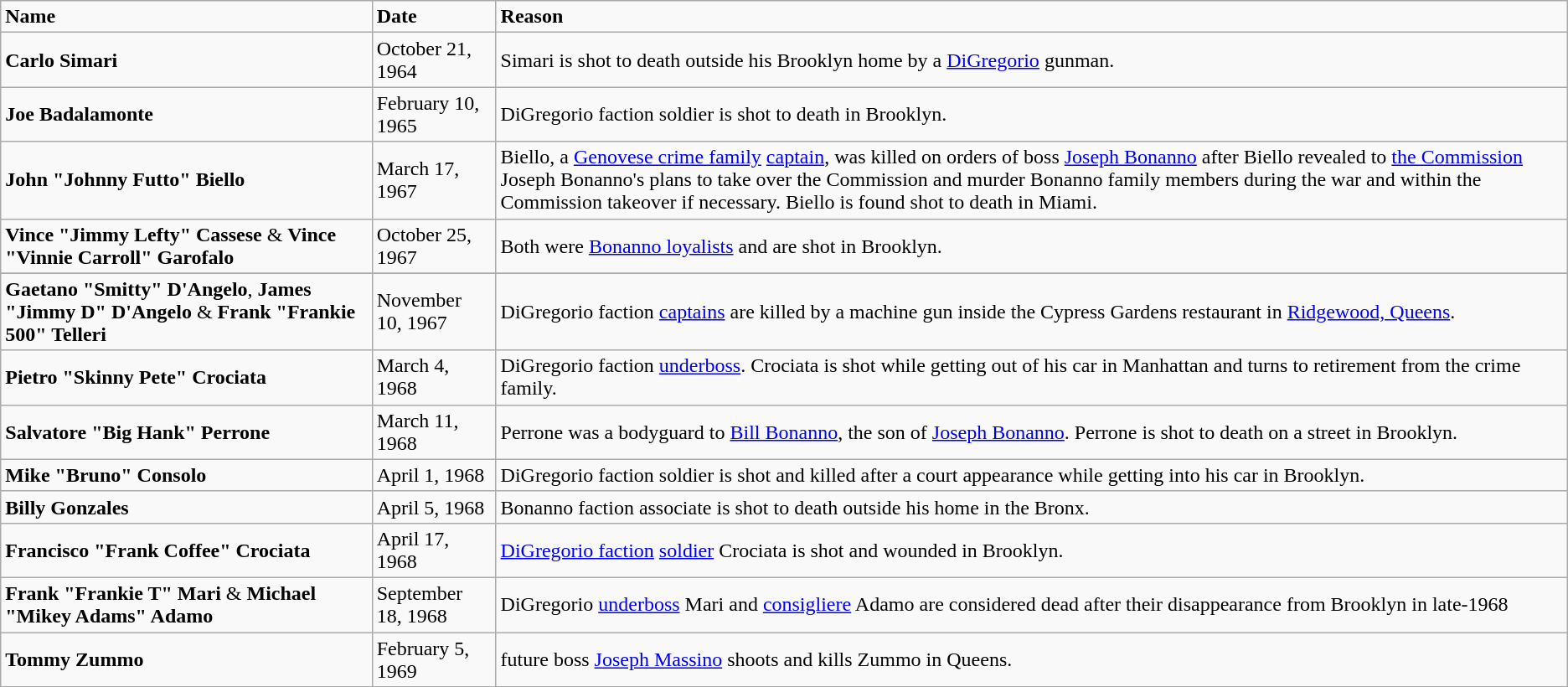<table border="1" class="wikitable">
<tr>
<td><strong>Name</strong></td>
<td><strong>Date</strong></td>
<td><strong>Reason</strong></td>
</tr>
<tr>
<td><strong>Carlo Simari</strong></td>
<td>October 21, 1964</td>
<td>Simari is shot to death outside his Brooklyn home by a <a href='#'>DiGregorio</a> gunman.</td>
</tr>
<tr>
<td><strong>Joe Badalamonte</strong></td>
<td>February 10, 1965</td>
<td>DiGregorio faction soldier is shot to death in Brooklyn.</td>
</tr>
<tr>
<td><strong>John "Johnny Futto" Biello</strong></td>
<td>March 17, 1967</td>
<td>Biello, a <a href='#'>Genovese crime family</a> <a href='#'>captain</a>, was killed on orders of boss <a href='#'>Joseph Bonanno</a> after Biello revealed to <a href='#'>the Commission</a> Joseph Bonanno's plans to take over the Commission and murder Bonanno family members during the war and within the Commission takeover if necessary. Biello is found shot to death in Miami.</td>
</tr>
<tr>
<td><strong>Vince "Jimmy Lefty" Cassese</strong> & <strong>Vince "Vinnie Carroll" Garofalo</strong></td>
<td>October 25, 1967</td>
<td>Both were <a href='#'>Bonanno loyalists</a> and are shot in Brooklyn.</td>
</tr>
<tr During Bonanno's two-year absence, >
</tr>
<tr>
<td><strong>Gaetano "Smitty" D'Angelo</strong>, <strong>James "Jimmy D" D'Angelo</strong> & <strong>Frank "Frankie 500" Telleri</strong></td>
<td>November 10, 1967</td>
<td>DiGregorio faction <a href='#'>captains</a> are killed by a machine gun inside the Cypress Gardens restaurant in <a href='#'>Ridgewood, Queens</a>.</td>
</tr>
<tr>
<td><strong>Pietro "Skinny Pete" Crociata</strong></td>
<td>March 4, 1968</td>
<td>DiGregorio faction <a href='#'>underboss</a>. Crociata is shot while getting out of his car in Manhattan and turns to retirement from the crime family.</td>
</tr>
<tr>
<td><strong>Salvatore "Big Hank" Perrone</strong></td>
<td>March 11, 1968</td>
<td>Perrone was a bodyguard to <a href='#'>Bill Bonanno</a>, the son of <a href='#'>Joseph Bonanno</a>. Perrone is shot to death on a street in Brooklyn.</td>
</tr>
<tr>
<td><strong>Mike "Bruno" Consolo</strong></td>
<td>April 1, 1968</td>
<td>DiGregorio faction soldier is shot and killed after a court appearance while getting into his car in Brooklyn.</td>
</tr>
<tr>
<td><strong>Billy Gonzales</strong></td>
<td>April 5, 1968</td>
<td>Bonanno faction associate is shot to death outside his home in the Bronx.</td>
</tr>
<tr>
<td><strong>Francisco "Frank Coffee" Crociata</strong></td>
<td>April 17, 1968</td>
<td><a href='#'>DiGregorio faction</a> <a href='#'>soldier</a> Crociata is shot and wounded in Brooklyn.</td>
</tr>
<tr>
<td><strong>Frank "Frankie T" Mari</strong> & <strong>Michael "Mikey Adams" Adamo</strong></td>
<td>September 18, 1968</td>
<td>DiGregorio <a href='#'>underboss</a> Mari and <a href='#'>consigliere</a> Adamo are considered dead after their disappearance from Brooklyn in late-1968</td>
</tr>
<tr>
<td><strong>Tommy Zummo</strong></td>
<td>February 5, 1969</td>
<td>future boss <a href='#'>Joseph Massino</a> shoots and kills Zummo in Queens.</td>
</tr>
<tr>
</tr>
</table>
